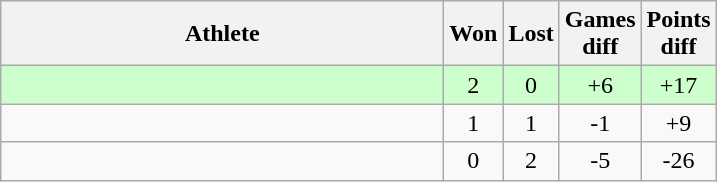<table class="wikitable">
<tr>
<th style="width:18em">Athlete</th>
<th>Won</th>
<th>Lost</th>
<th>Games<br>diff</th>
<th>Points<br>diff</th>
</tr>
<tr bgcolor="#ccffcc">
<td></td>
<td align="center">2</td>
<td align="center">0</td>
<td align="center">+6</td>
<td align="center">+17</td>
</tr>
<tr>
<td></td>
<td align="center">1</td>
<td align="center">1</td>
<td align="center">-1</td>
<td align="center">+9</td>
</tr>
<tr>
<td></td>
<td align="center">0</td>
<td align="center">2</td>
<td align="center">-5</td>
<td align="center">-26</td>
</tr>
</table>
